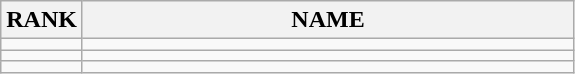<table class="wikitable">
<tr>
<th>RANK</th>
<th style="width: 20em">NAME</th>
</tr>
<tr>
<td align="center"></td>
<td></td>
</tr>
<tr>
<td align="center"></td>
<td></td>
</tr>
<tr>
<td align="center"></td>
<td></td>
</tr>
</table>
